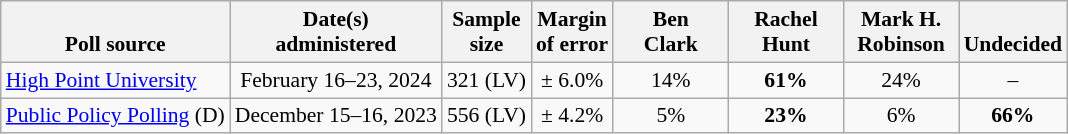<table class="wikitable" style="font-size:90%;text-align:center;">
<tr valign=bottom>
<th>Poll source</th>
<th>Date(s)<br>administered</th>
<th>Sample<br>size</th>
<th>Margin<br>of error</th>
<th style="width:70px;">Ben<br>Clark</th>
<th style="width:70px;">Rachel<br>Hunt</th>
<th style="width:70px;">Mark H.<br>Robinson</th>
<th>Undecided</th>
</tr>
<tr>
<td style="text-align:left;"><a href='#'>High Point University</a></td>
<td>February 16–23, 2024</td>
<td>321 (LV)</td>
<td>± 6.0%</td>
<td>14%</td>
<td><strong>61%</strong></td>
<td>24%</td>
<td>–</td>
</tr>
<tr>
<td style="text-align:left;"><a href='#'>Public Policy Polling</a> (D)</td>
<td>December 15–16, 2023</td>
<td>556 (LV)</td>
<td>± 4.2%</td>
<td>5%</td>
<td><strong>23%</strong></td>
<td>6%</td>
<td><strong>66%</strong></td>
</tr>
</table>
